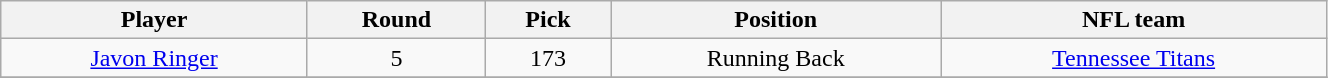<table class="wikitable" width="70%">
<tr>
<th>Player</th>
<th>Round</th>
<th>Pick</th>
<th>Position</th>
<th>NFL team</th>
</tr>
<tr align="center" bgcolor="">
<td><a href='#'>Javon Ringer</a></td>
<td>5</td>
<td>173</td>
<td>Running Back</td>
<td><a href='#'>Tennessee Titans</a></td>
</tr>
<tr>
</tr>
</table>
